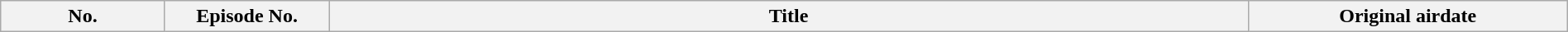<table class="wikitable plainrowheaders" style="width:100%; margin:auto;">
<tr>
<th width="125">No.</th>
<th width="125">Episode No.</th>
<th>Title</th>
<th width="250">Original airdate<br>




</th>
</tr>
</table>
